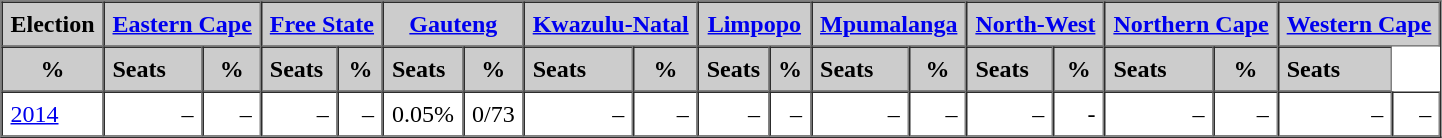<table border="1" cellspacing="0" cellpadding="5">
<tr ---- bgcolor="#cccccc">
<th rowspan="2">Election</th>
<th colspan="2"><a href='#'>Eastern Cape</a></th>
<th colspan="2"><a href='#'>Free State</a></th>
<th colspan="2"><a href='#'>Gauteng</a></th>
<th colspan="2"><a href='#'>Kwazulu-Natal</a></th>
<th colspan="2"><a href='#'>Limpopo</a></th>
<th colspan="2"><a href='#'>Mpumalanga</a></th>
<th colspan="2"><a href='#'>North-West</a></th>
<th colspan="2"><a href='#'>Northern Cape</a></th>
<th colspan="2"><a href='#'>Western Cape</a></th>
</tr>
<tr>
</tr>
<tr ---- bgcolor="#cccccc">
<td align="center"><strong>%</strong></td>
<td><strong>Seats</strong></td>
<td align="center"><strong>%</strong></td>
<td><strong>Seats</strong></td>
<td align="center"><strong>%</strong></td>
<td><strong>Seats</strong></td>
<td align="center"><strong>%</strong></td>
<td><strong>Seats</strong></td>
<td align="center"><strong>%</strong></td>
<td><strong>Seats</strong></td>
<td align="center"><strong>%</strong></td>
<td><strong>Seats</strong></td>
<td align="center"><strong>%</strong></td>
<td><strong>Seats</strong></td>
<td align="center"><strong>%</strong></td>
<td><strong>Seats</strong></td>
<td align="center"><strong>%</strong></td>
<td><strong>Seats</strong></td>
</tr>
<tr>
<td><a href='#'>2014</a></td>
<td align="right">–</td>
<td align="right">–</td>
<td align="right">–</td>
<td align="right">–</td>
<td align="right">0.05%</td>
<td align="right">0/73</td>
<td align="right">–</td>
<td align="right">–</td>
<td align="right">–</td>
<td align="right">–</td>
<td align="right">–</td>
<td align="right">–</td>
<td align="right">–</td>
<td align="right">-</td>
<td align="right">–</td>
<td align="right">–</td>
<td align="right">–</td>
<td align="right">–</td>
</tr>
<tr>
</tr>
</table>
